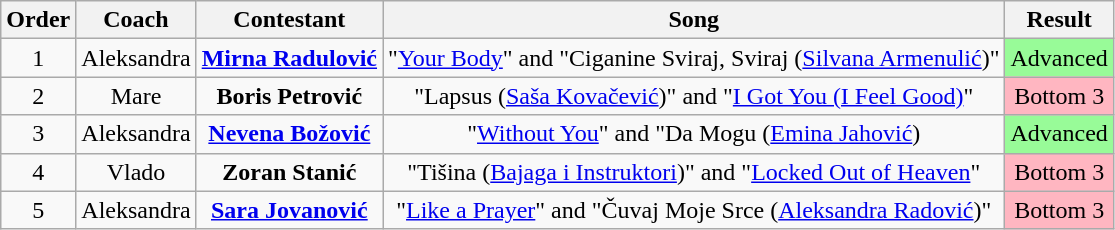<table class="wikitable sortable" style="text-align: center; width: auto;">
<tr>
<th>Order</th>
<th>Coach</th>
<th>Contestant</th>
<th>Song</th>
<th>Result</th>
</tr>
<tr>
<td>1</td>
<td>Aleksandra</td>
<td><strong><a href='#'>Mirna Radulović</a></strong></td>
<td>"<a href='#'>Your Body</a>" and "Ciganine Sviraj, Sviraj (<a href='#'>Silvana Armenulić</a>)"</td>
<td style="background:palegreen;">Advanced</td>
</tr>
<tr>
<td>2</td>
<td>Mare</td>
<td><strong>Boris Petrović</strong></td>
<td>"Lapsus (<a href='#'>Saša Kovačević</a>)" and "<a href='#'>I Got You (I Feel Good)</a>"</td>
<td style="background:lightpink;">Bottom 3</td>
</tr>
<tr>
<td>3</td>
<td>Aleksandra</td>
<td><strong><a href='#'>Nevena Božović</a></strong></td>
<td>"<a href='#'>Without You</a>" and "Da Mogu (<a href='#'>Emina Jahović</a>)</td>
<td style="background:palegreen;">Advanced</td>
</tr>
<tr>
<td>4</td>
<td>Vlado</td>
<td><strong>Zoran Stanić</strong></td>
<td>"Tišina (<a href='#'>Bajaga i Instruktori</a>)" and "<a href='#'>Locked Out of Heaven</a>"</td>
<td style="background:lightpink;">Bottom 3</td>
</tr>
<tr>
<td>5</td>
<td>Aleksandra</td>
<td><strong><a href='#'>Sara Jovanović</a></strong></td>
<td>"<a href='#'>Like a Prayer</a>" and "Čuvaj Moje Srce (<a href='#'>Aleksandra Radović</a>)"</td>
<td style="background:lightpink;">Bottom 3</td>
</tr>
</table>
